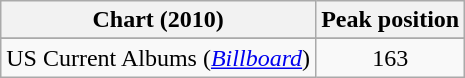<table class="wikitable sortable" border="1">
<tr>
<th>Chart (2010)</th>
<th>Peak position</th>
</tr>
<tr>
</tr>
<tr>
</tr>
<tr>
<td>US Current Albums (<em><a href='#'>Billboard</a></em>)</td>
<td align=center>163</td>
</tr>
</table>
